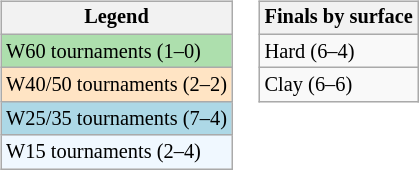<table>
<tr valign=top>
<td><br><table class="wikitable" style="font-size:85%">
<tr>
<th>Legend</th>
</tr>
<tr style="background:#addfad;">
<td>W60 tournaments (1–0)</td>
</tr>
<tr style="background:#ffe4c4;">
<td>W40/50 tournaments (2–2)</td>
</tr>
<tr style="background:lightblue;">
<td>W25/35 tournaments (7–4)</td>
</tr>
<tr style="background:#f0f8ff;">
<td>W15 tournaments (2–4)</td>
</tr>
</table>
</td>
<td><br><table class="wikitable" style="font-size:85%">
<tr>
<th>Finals by surface</th>
</tr>
<tr>
<td>Hard (6–4)</td>
</tr>
<tr>
<td>Clay (6–6)</td>
</tr>
</table>
</td>
</tr>
</table>
